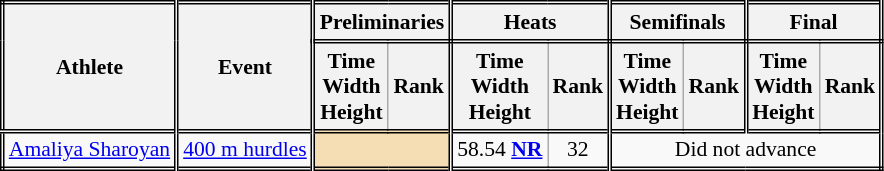<table class=wikitable style="font-size:90%; border: double;">
<tr>
<th rowspan="2" style="border-right:double">Athlete</th>
<th rowspan="2" style="border-right:double">Event</th>
<th colspan="2" style="border-right:double; border-bottom:double;">Preliminaries</th>
<th colspan="2" style="border-right:double; border-bottom:double;">Heats</th>
<th colspan="2" style="border-right:double; border-bottom:double;">Semifinals</th>
<th colspan="2" style="border-right:double; border-bottom:double;">Final</th>
</tr>
<tr>
<th>Time<br>Width<br>Height</th>
<th style="border-right:double">Rank</th>
<th>Time<br>Width<br>Height</th>
<th style="border-right:double">Rank</th>
<th>Time<br>Width<br>Height</th>
<th style="border-right:double">Rank</th>
<th>Time<br>Width<br>Height</th>
<th style="border-right:double">Rank</th>
</tr>
<tr style="border-top: double;">
<td style="border-right:double"><a href='#'>Amaliya Sharoyan</a></td>
<td style="border-right:double"><a href='#'>400 m hurdles</a></td>
<td style="border-right:double" colspan= 2 bgcolor="wheat"></td>
<td align=center>58.54 <strong><a href='#'>NR</a></strong></td>
<td style="border-right:double" align=center>32</td>
<td colspan="4" align=center>Did not advance</td>
</tr>
</table>
